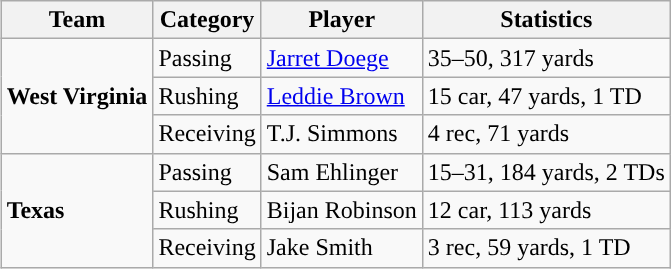<table class="wikitable" style="float: right;">
<tr>
<th>Team</th>
<th>Category</th>
<th>Player</th>
<th>Statistics</th>
</tr>
<tr>
<td rowspan=3><strong>West Virginia</strong></td>
<td>Passing</td>
<td><a href='#'>Jarret Doege</a></td>
<td>35–50, 317 yards</td>
</tr>
<tr>
<td>Rushing</td>
<td><a href='#'>Leddie Brown</a></td>
<td>15 car, 47 yards, 1 TD</td>
</tr>
<tr>
<td>Receiving</td>
<td>T.J. Simmons</td>
<td>4 rec, 71 yards</td>
</tr>
<tr>
<td rowspan=3><strong>Texas</strong></td>
<td>Passing</td>
<td>Sam Ehlinger</td>
<td>15–31, 184 yards, 2 TDs</td>
</tr>
<tr>
<td>Rushing</td>
<td>Bijan Robinson</td>
<td>12 car, 113 yards</td>
</tr>
<tr>
<td>Receiving</td>
<td>Jake Smith</td>
<td>3 rec, 59 yards, 1 TD</td>
</tr>
</table>
